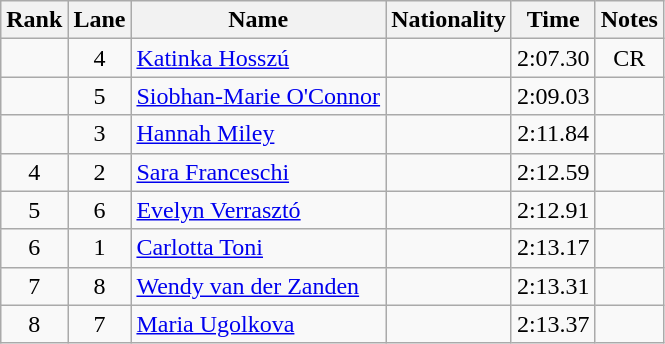<table class="wikitable sortable" style="text-align:center">
<tr>
<th>Rank</th>
<th>Lane</th>
<th>Name</th>
<th>Nationality</th>
<th>Time</th>
<th>Notes</th>
</tr>
<tr>
<td></td>
<td>4</td>
<td align=left><a href='#'>Katinka Hosszú</a></td>
<td align=left></td>
<td>2:07.30</td>
<td>CR</td>
</tr>
<tr>
<td></td>
<td>5</td>
<td align=left><a href='#'>Siobhan-Marie O'Connor</a></td>
<td align=left></td>
<td>2:09.03</td>
<td></td>
</tr>
<tr>
<td></td>
<td>3</td>
<td align=left><a href='#'>Hannah Miley</a></td>
<td align=left></td>
<td>2:11.84</td>
<td></td>
</tr>
<tr>
<td>4</td>
<td>2</td>
<td align=left><a href='#'>Sara Franceschi</a></td>
<td align=left></td>
<td>2:12.59</td>
<td></td>
</tr>
<tr>
<td>5</td>
<td>6</td>
<td align=left><a href='#'>Evelyn Verrasztó</a></td>
<td align=left></td>
<td>2:12.91</td>
<td></td>
</tr>
<tr>
<td>6</td>
<td>1</td>
<td align=left><a href='#'>Carlotta Toni</a></td>
<td align=left></td>
<td>2:13.17</td>
<td></td>
</tr>
<tr>
<td>7</td>
<td>8</td>
<td align=left><a href='#'>Wendy van der Zanden</a></td>
<td align=left></td>
<td>2:13.31</td>
<td></td>
</tr>
<tr>
<td>8</td>
<td>7</td>
<td align=left><a href='#'>Maria Ugolkova</a></td>
<td align=left></td>
<td>2:13.37</td>
<td></td>
</tr>
</table>
